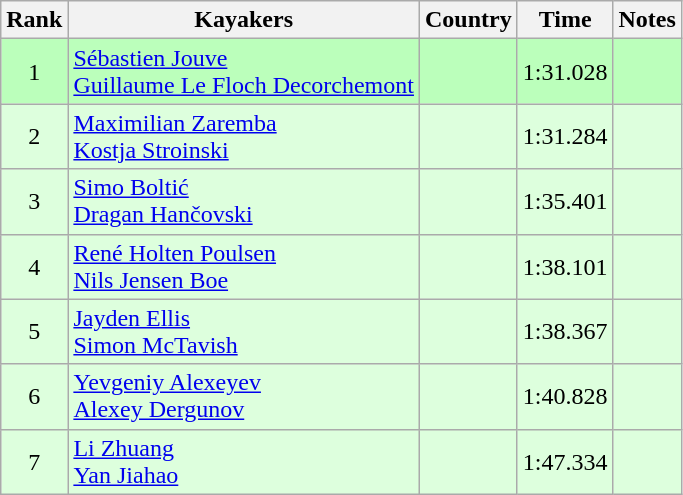<table class="wikitable" style="text-align:center">
<tr>
<th>Rank</th>
<th>Kayakers</th>
<th>Country</th>
<th>Time</th>
<th>Notes</th>
</tr>
<tr bgcolor=bbffbb>
<td>1</td>
<td align="left"><a href='#'>Sébastien Jouve</a><br><a href='#'>Guillaume Le Floch Decorchemont</a></td>
<td align="left"></td>
<td>1:31.028</td>
<td></td>
</tr>
<tr bgcolor=ddffdd>
<td>2</td>
<td align="left"><a href='#'>Maximilian Zaremba</a><br><a href='#'>Kostja Stroinski</a></td>
<td align="left"></td>
<td>1:31.284</td>
<td></td>
</tr>
<tr bgcolor=ddffdd>
<td>3</td>
<td align="left"><a href='#'>Simo Boltić</a><br><a href='#'>Dragan Hančovski</a></td>
<td align="left"></td>
<td>1:35.401</td>
<td></td>
</tr>
<tr bgcolor=ddffdd>
<td>4</td>
<td align="left"><a href='#'>René Holten Poulsen</a><br><a href='#'>Nils Jensen Boe</a></td>
<td align="left"></td>
<td>1:38.101</td>
<td></td>
</tr>
<tr bgcolor=ddffdd>
<td>5</td>
<td align="left"><a href='#'>Jayden Ellis</a><br><a href='#'>Simon McTavish</a></td>
<td align="left"></td>
<td>1:38.367</td>
<td></td>
</tr>
<tr bgcolor=ddffdd>
<td>6</td>
<td align="left"><a href='#'>Yevgeniy Alexeyev</a><br><a href='#'>Alexey Dergunov</a></td>
<td align="left"></td>
<td>1:40.828</td>
<td></td>
</tr>
<tr bgcolor=ddffdd>
<td>7</td>
<td align="left"><a href='#'>Li Zhuang</a><br><a href='#'>Yan Jiahao</a></td>
<td align="left"></td>
<td>1:47.334</td>
<td></td>
</tr>
</table>
